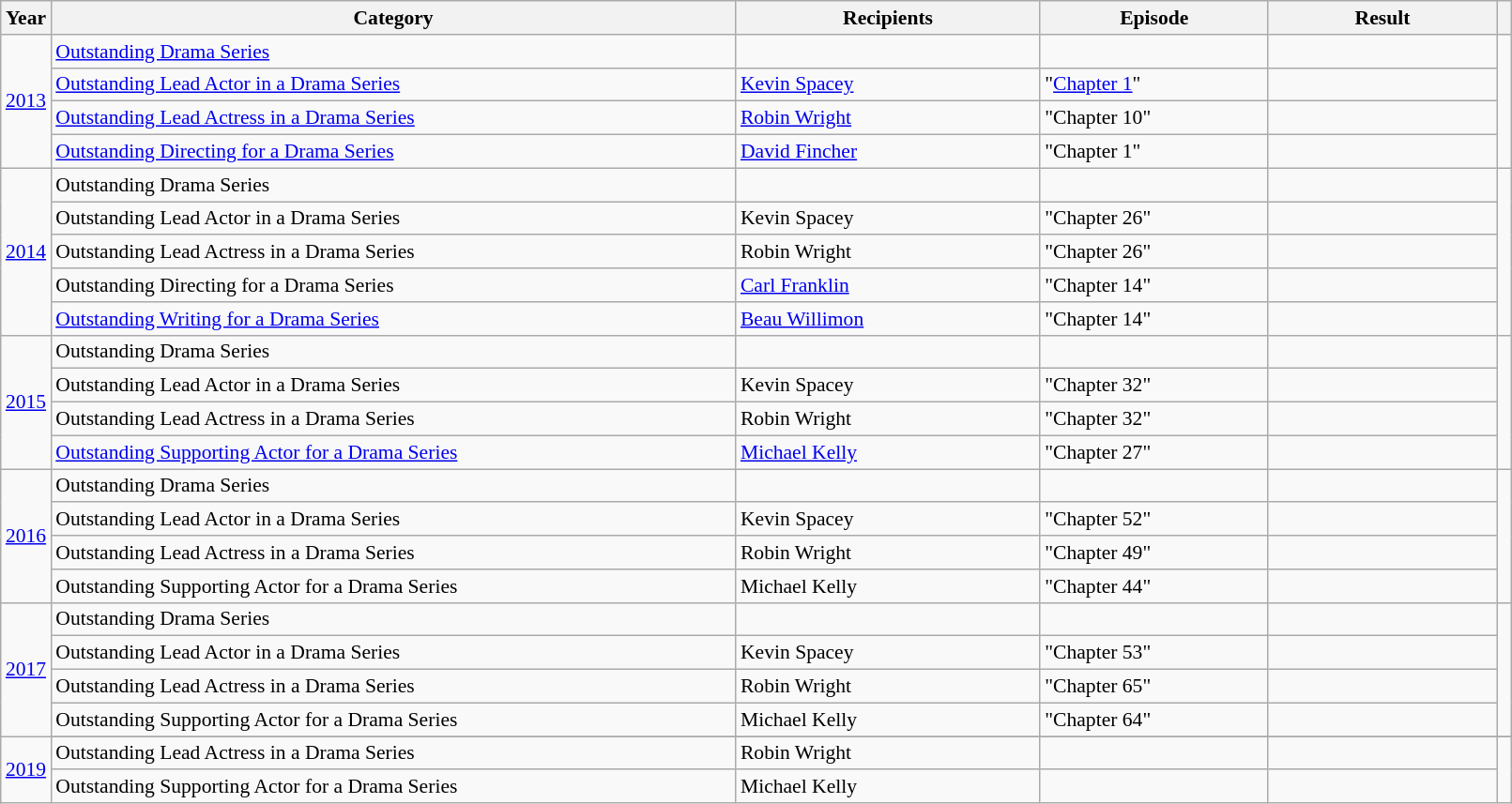<table class="wikitable plainrowheaders" style="font-size: 90%" width=85%>
<tr>
<th scope="col" style="width:2%;">Year</th>
<th scope="col" style="width:45%;">Category</th>
<th scope="col" style="width:20%;">Recipients</th>
<th scope="col" style="width:15%;">Episode</th>
<th scope="col" style="width:15%;">Result</th>
<th scope="col" class="unsortable" style="width:1%;"></th>
</tr>
<tr>
<td rowspan=4 style="text-align:center;"><a href='#'>2013</a></td>
<td><a href='#'>Outstanding Drama Series</a></td>
<td></td>
<td></td>
<td></td>
<td rowspan=4 style="text-align:center;"><br><br></td>
</tr>
<tr>
<td><a href='#'>Outstanding Lead Actor in a Drama Series</a></td>
<td><a href='#'>Kevin Spacey</a></td>
<td>"<a href='#'>Chapter 1</a>"</td>
<td></td>
</tr>
<tr>
<td><a href='#'>Outstanding Lead Actress in a Drama Series</a></td>
<td><a href='#'>Robin Wright</a></td>
<td>"Chapter 10"</td>
<td></td>
</tr>
<tr>
<td><a href='#'>Outstanding Directing for a Drama Series</a></td>
<td><a href='#'>David Fincher</a></td>
<td>"Chapter 1"</td>
<td></td>
</tr>
<tr>
<td rowspan=5 style="text-align:center;"><a href='#'>2014</a></td>
<td>Outstanding Drama Series</td>
<td></td>
<td></td>
<td></td>
<td rowspan=5 style="text-align:center;"><br></td>
</tr>
<tr>
<td>Outstanding Lead Actor in a Drama Series</td>
<td>Kevin Spacey</td>
<td>"Chapter 26"</td>
<td></td>
</tr>
<tr>
<td>Outstanding Lead Actress in a Drama Series</td>
<td>Robin Wright</td>
<td>"Chapter 26"</td>
<td></td>
</tr>
<tr>
<td>Outstanding Directing for a Drama Series</td>
<td><a href='#'>Carl Franklin</a></td>
<td>"Chapter 14"</td>
<td></td>
</tr>
<tr>
<td><a href='#'>Outstanding Writing for a Drama Series</a></td>
<td><a href='#'>Beau Willimon</a></td>
<td>"Chapter 14"</td>
<td></td>
</tr>
<tr>
<td rowspan=4 style="text-align:center;"><a href='#'>2015</a></td>
<td>Outstanding Drama Series</td>
<td></td>
<td></td>
<td></td>
<td rowspan=4 style="text-align:center;"></td>
</tr>
<tr>
<td>Outstanding Lead Actor in a Drama Series</td>
<td>Kevin Spacey</td>
<td>"Chapter 32"</td>
<td></td>
</tr>
<tr>
<td>Outstanding Lead Actress in a Drama Series</td>
<td>Robin Wright</td>
<td>"Chapter 32"</td>
<td></td>
</tr>
<tr>
<td><a href='#'>Outstanding Supporting Actor for a Drama Series</a></td>
<td><a href='#'>Michael Kelly</a></td>
<td>"Chapter 27"</td>
<td></td>
</tr>
<tr>
<td rowspan=4 style="text-align:center;"><a href='#'>2016</a></td>
<td>Outstanding Drama Series</td>
<td></td>
<td></td>
<td></td>
<td rowspan=4 style="text-align:center;"><br></td>
</tr>
<tr>
<td>Outstanding Lead Actor in a Drama Series</td>
<td>Kevin Spacey</td>
<td>"Chapter 52"</td>
<td></td>
</tr>
<tr>
<td>Outstanding Lead Actress in a Drama Series</td>
<td>Robin Wright</td>
<td>"Chapter 49"</td>
<td></td>
</tr>
<tr>
<td>Outstanding Supporting Actor for a Drama Series</td>
<td>Michael Kelly</td>
<td>"Chapter 44"</td>
<td></td>
</tr>
<tr>
<td rowspan=4 style="text-align:center;"><a href='#'>2017</a></td>
<td>Outstanding Drama Series</td>
<td></td>
<td></td>
<td></td>
<td rowspan=4></td>
</tr>
<tr>
<td>Outstanding Lead Actor in a Drama Series</td>
<td>Kevin Spacey</td>
<td>"Chapter 53"</td>
<td></td>
</tr>
<tr>
<td>Outstanding Lead Actress in a Drama Series</td>
<td>Robin Wright</td>
<td>"Chapter 65"</td>
<td></td>
</tr>
<tr>
<td>Outstanding Supporting Actor for a Drama Series</td>
<td>Michael Kelly</td>
<td>"Chapter 64"</td>
<td></td>
</tr>
<tr>
<td rowspan=3 style="text-align:center;"><a href='#'>2019</a></td>
</tr>
<tr>
<td>Outstanding Lead Actress in a Drama Series</td>
<td>Robin Wright</td>
<td></td>
<td></td>
<td rowspan=2 style="text-align:center;"></td>
</tr>
<tr>
<td>Outstanding Supporting Actor for a Drama Series</td>
<td>Michael Kelly</td>
<td></td>
<td></td>
</tr>
</table>
